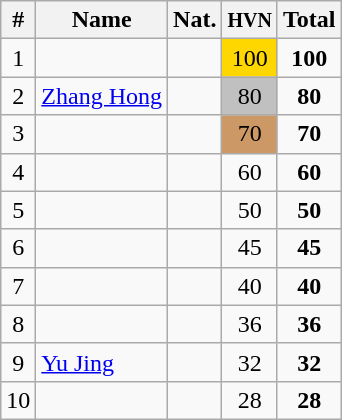<table class="wikitable sortable" style="text-align:center;">
<tr>
<th>#</th>
<th>Name</th>
<th>Nat.</th>
<th><small>HVN</small></th>
<th>Total</th>
</tr>
<tr>
<td>1</td>
<td align=left></td>
<td></td>
<td bgcolor="gold">100</td>
<td><strong>100</strong></td>
</tr>
<tr>
<td>2</td>
<td align=left><a href='#'>Zhang Hong</a></td>
<td></td>
<td bgcolor="silver">80</td>
<td><strong>80</strong></td>
</tr>
<tr>
<td>3</td>
<td align=left></td>
<td></td>
<td bgcolor=CC9966>70</td>
<td><strong>70</strong></td>
</tr>
<tr>
<td>4</td>
<td align=left></td>
<td></td>
<td>60</td>
<td><strong>60</strong></td>
</tr>
<tr>
<td>5</td>
<td align=left></td>
<td></td>
<td>50</td>
<td><strong>50</strong></td>
</tr>
<tr>
<td>6</td>
<td align=left></td>
<td></td>
<td>45</td>
<td><strong>45</strong></td>
</tr>
<tr>
<td>7</td>
<td align=left></td>
<td></td>
<td>40</td>
<td><strong>40</strong></td>
</tr>
<tr>
<td>8</td>
<td align=left></td>
<td></td>
<td>36</td>
<td><strong>36</strong></td>
</tr>
<tr>
<td>9</td>
<td align=left><a href='#'>Yu Jing</a></td>
<td></td>
<td>32</td>
<td><strong>32</strong></td>
</tr>
<tr>
<td>10</td>
<td align=left></td>
<td></td>
<td>28</td>
<td><strong>28</strong></td>
</tr>
</table>
